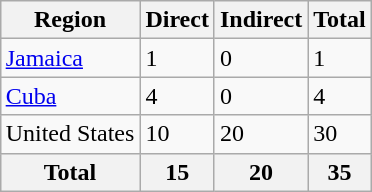<table class="wikitable" style="float:right;margin:0 0 0.5em 1em;">
<tr>
<th>Region</th>
<th>Direct</th>
<th>Indirect</th>
<th>Total</th>
</tr>
<tr>
<td><a href='#'>Jamaica</a></td>
<td>1</td>
<td>0</td>
<td>1</td>
</tr>
<tr>
<td><a href='#'>Cuba</a></td>
<td>4</td>
<td>0</td>
<td>4</td>
</tr>
<tr>
<td>United States</td>
<td>10</td>
<td>20</td>
<td>30</td>
</tr>
<tr>
<th>Total</th>
<th>15</th>
<th>20</th>
<th>35</th>
</tr>
</table>
